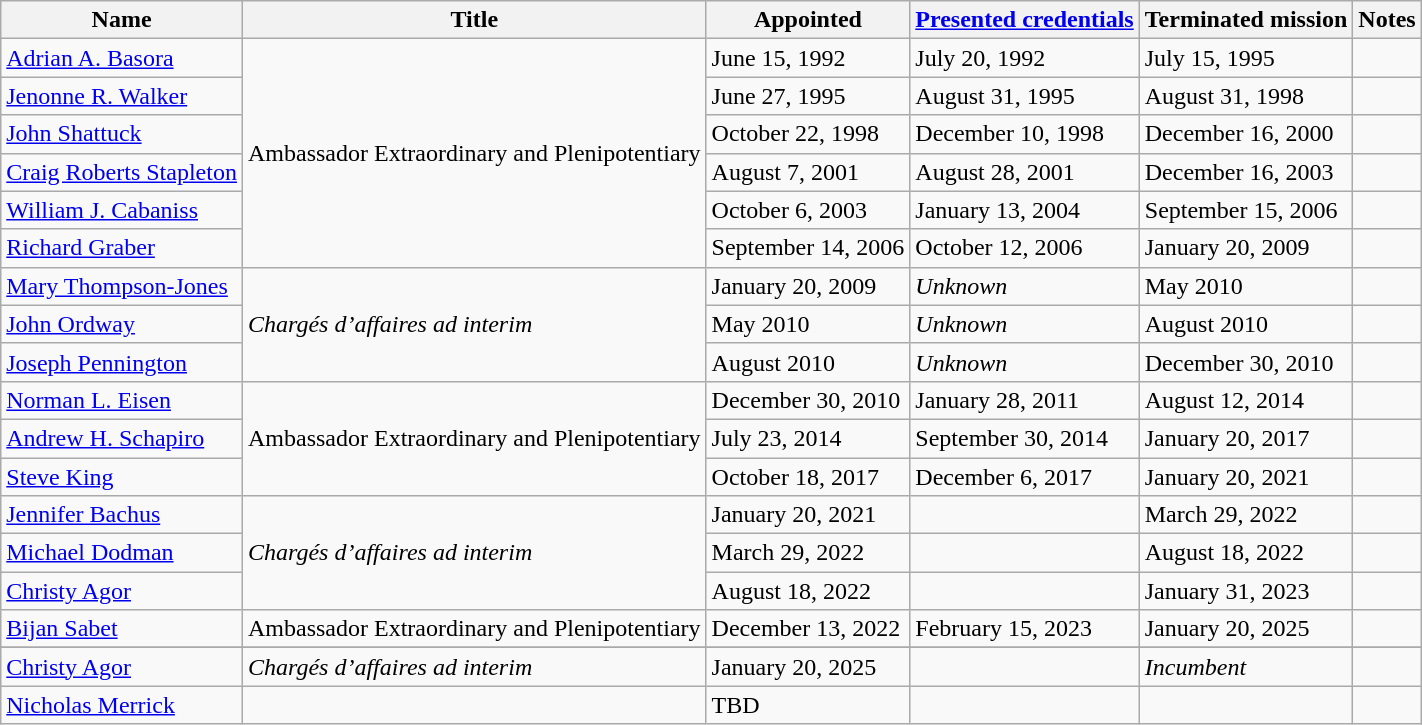<table class="wikitable">
<tr>
<th>Name</th>
<th>Title</th>
<th>Appointed</th>
<th><a href='#'>Presented credentials</a></th>
<th>Terminated mission</th>
<th>Notes</th>
</tr>
<tr>
<td><a href='#'>Adrian A. Basora</a></td>
<td rowspan="6">Ambassador Extraordinary and Plenipotentiary</td>
<td>June 15, 1992</td>
<td>July 20, 1992</td>
<td>July 15, 1995</td>
<td></td>
</tr>
<tr>
<td><a href='#'>Jenonne R. Walker</a></td>
<td>June 27, 1995</td>
<td>August 31, 1995</td>
<td>August 31, 1998</td>
<td></td>
</tr>
<tr>
<td><a href='#'>John Shattuck</a></td>
<td>October 22, 1998</td>
<td>December 10, 1998</td>
<td>December 16, 2000</td>
<td></td>
</tr>
<tr>
<td><a href='#'>Craig Roberts Stapleton</a></td>
<td>August 7, 2001</td>
<td>August 28, 2001</td>
<td>December 16, 2003</td>
<td></td>
</tr>
<tr>
<td><a href='#'>William J. Cabaniss</a></td>
<td>October 6, 2003</td>
<td>January 13, 2004</td>
<td>September 15, 2006</td>
<td></td>
</tr>
<tr>
<td><a href='#'>Richard Graber</a></td>
<td>September 14, 2006</td>
<td>October 12, 2006</td>
<td>January 20, 2009</td>
<td></td>
</tr>
<tr>
<td><a href='#'>Mary Thompson-Jones</a></td>
<td rowspan="3"><em>Chargés d’affaires ad interim</em></td>
<td>January 20, 2009</td>
<td><em>Unknown</em></td>
<td>May 2010</td>
<td></td>
</tr>
<tr>
<td><a href='#'>John Ordway</a></td>
<td>May 2010</td>
<td><em>Unknown</em></td>
<td>August 2010</td>
<td></td>
</tr>
<tr>
<td><a href='#'>Joseph Pennington</a></td>
<td>August 2010</td>
<td><em>Unknown</em></td>
<td>December 30, 2010</td>
<td></td>
</tr>
<tr>
<td><a href='#'>Norman L. Eisen</a></td>
<td rowspan="3">Ambassador Extraordinary and Plenipotentiary</td>
<td>December 30, 2010</td>
<td>January 28, 2011</td>
<td>August 12, 2014</td>
<td></td>
</tr>
<tr>
<td><a href='#'>Andrew H. Schapiro</a></td>
<td>July 23, 2014</td>
<td>September 30, 2014</td>
<td>January 20, 2017</td>
<td></td>
</tr>
<tr>
<td><a href='#'>Steve King</a></td>
<td>October 18, 2017</td>
<td>December 6, 2017</td>
<td>January 20, 2021</td>
<td></td>
</tr>
<tr>
<td><a href='#'>Jennifer Bachus</a></td>
<td rowspan="3"><em>Chargés d’affaires ad interim</em></td>
<td>January 20, 2021</td>
<td></td>
<td>March 29, 2022</td>
<td></td>
</tr>
<tr>
<td><a href='#'>Michael Dodman</a></td>
<td>March 29, 2022</td>
<td></td>
<td>August 18, 2022</td>
<td></td>
</tr>
<tr>
<td><a href='#'>Christy Agor</a></td>
<td>August 18, 2022</td>
<td></td>
<td>January 31, 2023</td>
<td></td>
</tr>
<tr>
<td><a href='#'>Bijan Sabet</a></td>
<td>Ambassador Extraordinary and Plenipotentiary</td>
<td>December 13, 2022</td>
<td>February 15, 2023</td>
<td>January 20, 2025</td>
<td></td>
</tr>
<tr>
</tr>
<tr>
<td><a href='#'>Christy Agor</a></td>
<td><em>Chargés d’affaires ad interim</em></td>
<td>January 20, 2025</td>
<td></td>
<td><em>Incumbent</em></td>
<td></td>
</tr>
<tr>
<td><a href='#'>Nicholas Merrick</a></td>
<td></td>
<td>TBD</td>
<td></td>
<td></td>
<td></td>
</tr>
</table>
